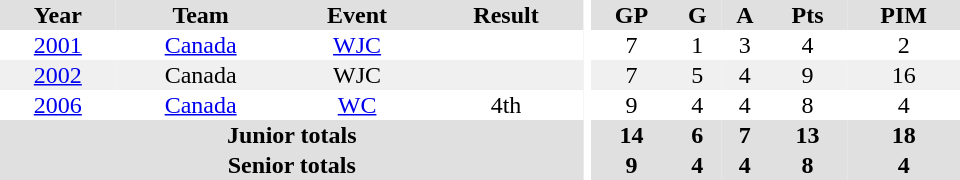<table border="0" cellpadding="1" cellspacing="0" ID="Table3" style="text-align:center; width:40em">
<tr ALIGN="centre" bgcolor="#e0e0e0">
<th>Year</th>
<th>Team</th>
<th>Event</th>
<th>Result</th>
<th rowspan="99" bgcolor="#ffffff"></th>
<th>GP</th>
<th>G</th>
<th>A</th>
<th>Pts</th>
<th>PIM</th>
</tr>
<tr>
<td><a href='#'>2001</a></td>
<td><a href='#'>Canada</a></td>
<td><a href='#'>WJC</a></td>
<td></td>
<td>7</td>
<td>1</td>
<td>3</td>
<td>4</td>
<td>2</td>
</tr>
<tr bgcolor="#f0f0f0">
<td><a href='#'>2002</a></td>
<td>Canada</td>
<td>WJC</td>
<td></td>
<td>7</td>
<td>5</td>
<td>4</td>
<td>9</td>
<td>16</td>
</tr>
<tr>
<td><a href='#'>2006</a></td>
<td><a href='#'>Canada</a></td>
<td><a href='#'>WC</a></td>
<td>4th</td>
<td>9</td>
<td>4</td>
<td>4</td>
<td>8</td>
<td>4</td>
</tr>
<tr bgcolor="#e0e0e0">
<th colspan=4>Junior totals</th>
<th>14</th>
<th>6</th>
<th>7</th>
<th>13</th>
<th>18</th>
</tr>
<tr bgcolor="#e0e0e0">
<th colspan=4>Senior totals</th>
<th>9</th>
<th>4</th>
<th>4</th>
<th>8</th>
<th>4</th>
</tr>
</table>
